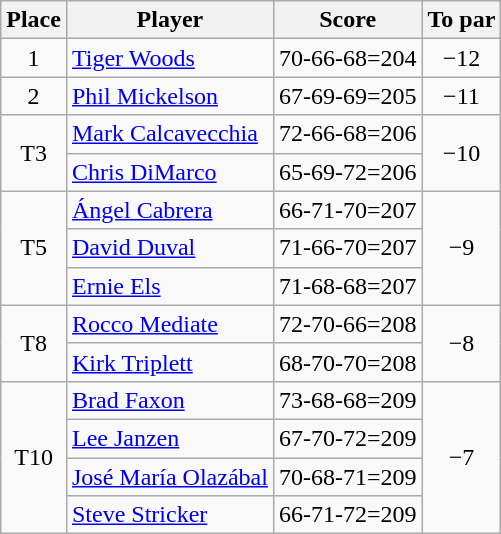<table class="wikitable">
<tr>
<th>Place</th>
<th>Player</th>
<th>Score</th>
<th>To par</th>
</tr>
<tr>
<td align=center>1</td>
<td> <a href='#'>Tiger Woods</a></td>
<td align=center>70-66-68=204</td>
<td align=center>−12</td>
</tr>
<tr>
<td align=center>2</td>
<td> <a href='#'>Phil Mickelson</a></td>
<td align=center>67-69-69=205</td>
<td align=center>−11</td>
</tr>
<tr>
<td rowspan="2" align=center>T3</td>
<td> <a href='#'>Mark Calcavecchia</a></td>
<td align=center>72-66-68=206</td>
<td rowspan="2" align=center>−10</td>
</tr>
<tr>
<td> <a href='#'>Chris DiMarco</a></td>
<td align=center>65-69-72=206</td>
</tr>
<tr>
<td rowspan="3" align=center>T5</td>
<td> <a href='#'>Ángel Cabrera</a></td>
<td align=center>66-71-70=207</td>
<td rowspan="3" align=center>−9</td>
</tr>
<tr>
<td> <a href='#'>David Duval</a></td>
<td align=center>71-66-70=207</td>
</tr>
<tr>
<td> <a href='#'>Ernie Els</a></td>
<td align=center>71-68-68=207</td>
</tr>
<tr>
<td rowspan="2" align=center>T8</td>
<td> <a href='#'>Rocco Mediate</a></td>
<td align=center>72-70-66=208</td>
<td rowspan="2" align=center>−8</td>
</tr>
<tr>
<td> <a href='#'>Kirk Triplett</a></td>
<td align=center>68-70-70=208</td>
</tr>
<tr>
<td rowspan="4" align=center>T10</td>
<td> <a href='#'>Brad Faxon</a></td>
<td align=center>73-68-68=209</td>
<td rowspan="4" align=center>−7</td>
</tr>
<tr>
<td> <a href='#'>Lee Janzen</a></td>
<td align=center>67-70-72=209</td>
</tr>
<tr>
<td> <a href='#'>José María Olazábal</a></td>
<td align=center>70-68-71=209</td>
</tr>
<tr>
<td> <a href='#'>Steve Stricker</a></td>
<td align=center>66-71-72=209</td>
</tr>
</table>
